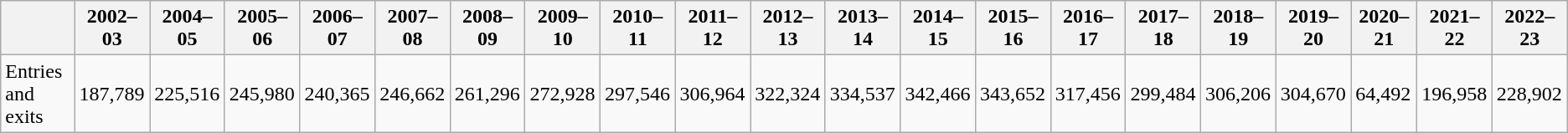<table class="wikitable">
<tr>
<th></th>
<th>2002–03</th>
<th>2004–05</th>
<th>2005–06</th>
<th>2006–07</th>
<th>2007–08</th>
<th>2008–09</th>
<th>2009–10</th>
<th>2010–11</th>
<th>2011–12</th>
<th>2012–13</th>
<th>2013–14</th>
<th>2014–15</th>
<th>2015–16</th>
<th>2016–17</th>
<th>2017–18</th>
<th>2018–19</th>
<th>2019–20</th>
<th>2020–21</th>
<th>2021–22</th>
<th>2022–23</th>
</tr>
<tr>
<td>Entries and exits</td>
<td>187,789</td>
<td>225,516</td>
<td>245,980</td>
<td>240,365</td>
<td>246,662</td>
<td>261,296</td>
<td>272,928</td>
<td>297,546</td>
<td>306,964</td>
<td>322,324</td>
<td>334,537</td>
<td>342,466</td>
<td>343,652</td>
<td>317,456</td>
<td>299,484</td>
<td>306,206</td>
<td>304,670</td>
<td>64,492</td>
<td>196,958</td>
<td>228,902</td>
</tr>
</table>
